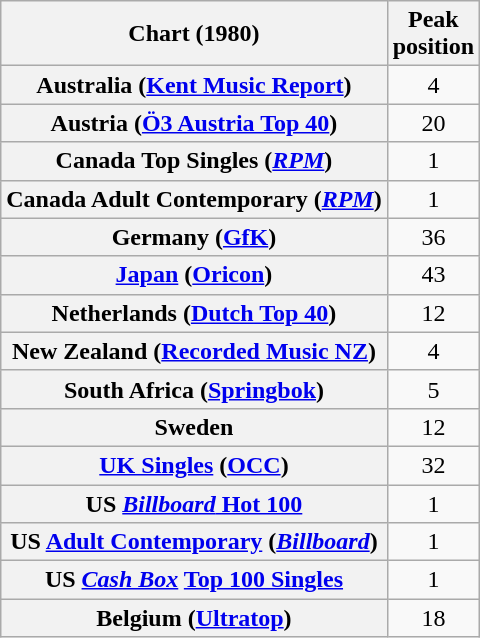<table class="wikitable sortable plainrowheaders">
<tr>
<th>Chart (1980)</th>
<th>Peak<br>position</th>
</tr>
<tr>
<th scope="row">Australia (<a href='#'>Kent Music Report</a>)</th>
<td style="text-align:center;">4</td>
</tr>
<tr>
<th scope="row">Austria (<a href='#'>Ö3 Austria Top 40</a>)</th>
<td style="text-align:center;">20</td>
</tr>
<tr>
<th scope="row">Canada Top Singles (<em><a href='#'>RPM</a></em>)</th>
<td style="text-align:center;">1</td>
</tr>
<tr>
<th scope="row">Canada Adult Contemporary (<em><a href='#'>RPM</a></em>)</th>
<td style="text-align:center;">1</td>
</tr>
<tr>
<th scope="row">Germany (<a href='#'>GfK</a>)</th>
<td style="text-align:center;">36</td>
</tr>
<tr>
<th scope="row"><a href='#'>Japan</a> (<a href='#'>Oricon</a>)</th>
<td style="text-align:center;">43</td>
</tr>
<tr>
<th scope="row">Netherlands (<a href='#'>Dutch Top 40</a>)</th>
<td style="text-align:center;">12</td>
</tr>
<tr>
<th scope="row">New Zealand (<a href='#'>Recorded Music NZ</a>)</th>
<td style="text-align:center;">4</td>
</tr>
<tr>
<th scope="row">South Africa (<a href='#'>Springbok</a>)</th>
<td align="center">5</td>
</tr>
<tr>
<th scope="row">Sweden</th>
<td style="text-align:center;">12</td>
</tr>
<tr>
<th scope="row"><a href='#'>UK Singles</a> (<a href='#'>OCC</a>)</th>
<td style="text-align:center;">32</td>
</tr>
<tr>
<th scope="row">US <a href='#'><em>Billboard</em> Hot 100</a></th>
<td style="text-align:center;">1</td>
</tr>
<tr>
<th scope="row">US <a href='#'>Adult Contemporary</a> (<em><a href='#'>Billboard</a></em>)</th>
<td style="text-align:center;">1</td>
</tr>
<tr>
<th scope="row">US <em><a href='#'>Cash Box</a></em> <a href='#'>Top 100 Singles</a></th>
<td style="text-align:center;">1</td>
</tr>
<tr>
<th scope="row">Belgium (<a href='#'>Ultratop</a>) </th>
<td align="center">18</td>
</tr>
</table>
